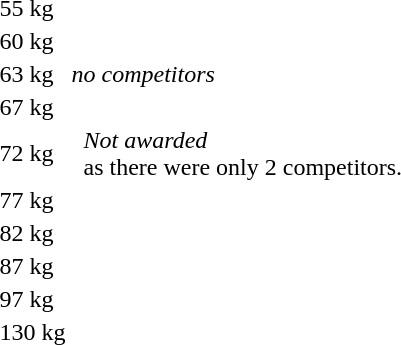<table>
<tr>
<td>55 kg</td>
<td></td>
<td></td>
<td></td>
</tr>
<tr>
<td rowspan=2>60 kg</td>
<td rowspan=2></td>
<td rowspan=2></td>
<td></td>
</tr>
<tr>
<td></td>
</tr>
<tr>
<td>63 kg</td>
<td colspan=3><em>no competitors</em></td>
</tr>
<tr>
<td rowspan=2>67 kg</td>
<td rowspan=2></td>
<td rowspan=2></td>
<td></td>
</tr>
<tr>
<td></td>
</tr>
<tr>
<td>72 kg</td>
<td></td>
<td></td>
<td><em>Not awarded</em><br><span>as there were only 2 competitors.</span></td>
</tr>
<tr>
<td>77 kg</td>
<td></td>
<td></td>
<td></td>
</tr>
<tr>
<td>82 kg</td>
<td></td>
<td></td>
<td></td>
</tr>
<tr>
<td rowspan=2>87 kg</td>
<td rowspan=2></td>
<td rowspan=2></td>
<td></td>
</tr>
<tr>
<td></td>
</tr>
<tr>
<td rowspan=2>97 kg</td>
<td rowspan=2></td>
<td rowspan=2></td>
<td></td>
</tr>
<tr>
<td></td>
</tr>
<tr>
<td rowspan=2>130 kg</td>
<td rowspan=2></td>
<td rowspan=2></td>
<td></td>
</tr>
<tr>
<td></td>
</tr>
</table>
